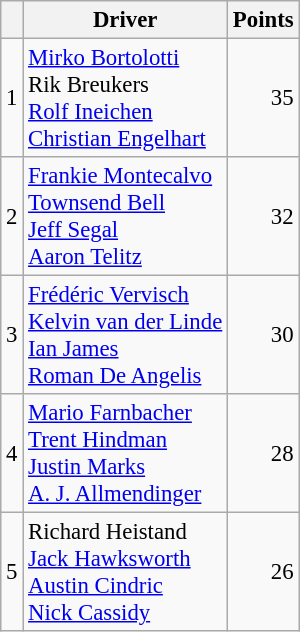<table class="wikitable" style="font-size: 95%;">
<tr>
<th scope="col"></th>
<th scope="col">Driver</th>
<th scope="col">Points</th>
</tr>
<tr>
<td align=center>1</td>
<td> <a href='#'>Mirko Bortolotti</a><br> Rik Breukers<br> <a href='#'>Rolf Ineichen</a><br> <a href='#'>Christian Engelhart</a></td>
<td align=right>35</td>
</tr>
<tr>
<td align=center>2</td>
<td> <a href='#'>Frankie Montecalvo</a><br> <a href='#'>Townsend Bell</a><br> <a href='#'>Jeff Segal</a><br> <a href='#'>Aaron Telitz</a></td>
<td align=right>32</td>
</tr>
<tr>
<td align=center>3</td>
<td> <a href='#'>Frédéric Vervisch</a><br> <a href='#'>Kelvin van der Linde</a><br> <a href='#'>Ian James</a><br> <a href='#'>Roman De Angelis</a></td>
<td align=right>30</td>
</tr>
<tr>
<td align=center>4</td>
<td> <a href='#'>Mario Farnbacher</a><br> <a href='#'>Trent Hindman</a><br> <a href='#'>Justin Marks</a><br> <a href='#'>A. J. Allmendinger</a></td>
<td align=right>28</td>
</tr>
<tr>
<td align=center>5</td>
<td> Richard Heistand<br> <a href='#'>Jack Hawksworth</a><br> <a href='#'>Austin Cindric</a><br> <a href='#'>Nick Cassidy</a></td>
<td align=right>26</td>
</tr>
</table>
